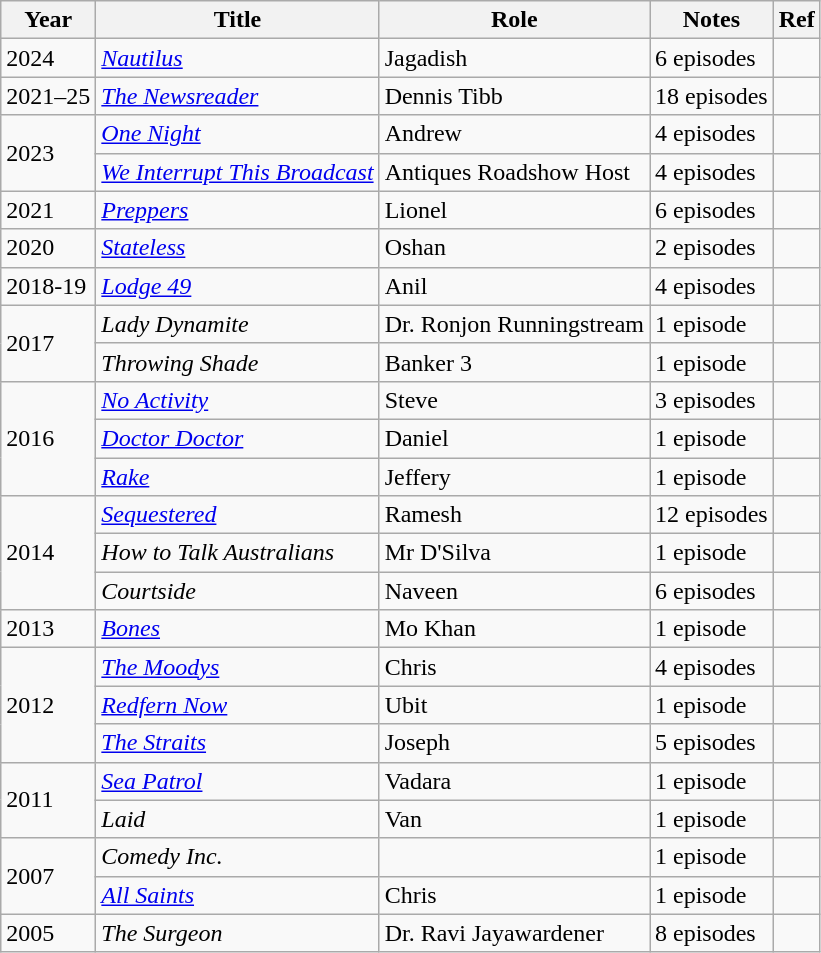<table class="wikitable sortable">
<tr>
<th>Year</th>
<th>Title</th>
<th>Role</th>
<th>Notes</th>
<th>Ref</th>
</tr>
<tr>
<td>2024</td>
<td><a href='#'><em>Nautilus</em></a></td>
<td>Jagadish</td>
<td>6 episodes</td>
<td></td>
</tr>
<tr>
<td>2021–25</td>
<td><em><a href='#'>The Newsreader</a></em></td>
<td>Dennis Tibb</td>
<td>18 episodes</td>
<td></td>
</tr>
<tr>
<td rowspan="2">2023</td>
<td><a href='#'><em>One Night</em></a></td>
<td>Andrew</td>
<td>4 episodes</td>
<td></td>
</tr>
<tr>
<td><a href='#'><em>We Interrupt This Broadcast</em></a></td>
<td>Antiques Roadshow Host</td>
<td>4 episodes</td>
<td></td>
</tr>
<tr>
<td>2021</td>
<td><a href='#'><em>Preppers</em></a></td>
<td>Lionel</td>
<td>6 episodes</td>
<td></td>
</tr>
<tr>
<td>2020</td>
<td><a href='#'><em>Stateless</em></a></td>
<td>Oshan</td>
<td>2 episodes</td>
<td></td>
</tr>
<tr>
<td>2018-19</td>
<td><em><a href='#'>Lodge 49</a></em></td>
<td>Anil</td>
<td>4 episodes</td>
<td></td>
</tr>
<tr>
<td rowspan="2">2017</td>
<td><em>Lady Dynamite</em></td>
<td>Dr. Ronjon Runningstream</td>
<td>1 episode</td>
<td></td>
</tr>
<tr>
<td><em>Throwing Shade</em></td>
<td>Banker 3</td>
<td>1 episode</td>
<td></td>
</tr>
<tr>
<td rowspan="3">2016</td>
<td><em><a href='#'>No Activity</a></em></td>
<td>Steve</td>
<td>3 episodes</td>
<td></td>
</tr>
<tr>
<td><a href='#'><em>Doctor Doctor</em></a></td>
<td>Daniel</td>
<td>1 episode</td>
<td></td>
</tr>
<tr>
<td><a href='#'><em>Rake</em></a></td>
<td>Jeffery</td>
<td>1 episode</td>
<td></td>
</tr>
<tr>
<td rowspan="3">2014</td>
<td><a href='#'><em>Sequestered</em></a></td>
<td>Ramesh</td>
<td>12 episodes</td>
<td></td>
</tr>
<tr>
<td><em>How to Talk Australians</em></td>
<td>Mr D'Silva</td>
<td>1 episode</td>
<td></td>
</tr>
<tr>
<td><em>Courtside</em></td>
<td>Naveen</td>
<td>6 episodes</td>
<td></td>
</tr>
<tr>
<td>2013</td>
<td><a href='#'><em>Bones</em></a></td>
<td>Mo Khan</td>
<td>1 episode</td>
<td></td>
</tr>
<tr>
<td rowspan="3">2012</td>
<td><em><a href='#'>The Moodys</a></em></td>
<td>Chris</td>
<td>4 episodes</td>
<td></td>
</tr>
<tr>
<td><em><a href='#'>Redfern Now</a></em></td>
<td>Ubit</td>
<td>1 episode</td>
<td></td>
</tr>
<tr>
<td><em><a href='#'>The Straits</a></em></td>
<td>Joseph</td>
<td>5 episodes</td>
<td></td>
</tr>
<tr>
<td rowspan="2">2011</td>
<td><em><a href='#'>Sea Patrol</a></em></td>
<td>Vadara</td>
<td>1 episode</td>
<td></td>
</tr>
<tr>
<td><em>Laid</em></td>
<td>Van</td>
<td>1 episode</td>
<td></td>
</tr>
<tr>
<td rowspan="2">2007</td>
<td><em>Comedy Inc.</em></td>
<td></td>
<td>1 episode</td>
<td></td>
</tr>
<tr>
<td><a href='#'><em>All Saints</em></a></td>
<td>Chris</td>
<td>1 episode</td>
<td></td>
</tr>
<tr>
<td>2005</td>
<td><em>The Surgeon</em></td>
<td>Dr. Ravi Jayawardener</td>
<td>8 episodes</td>
<td></td>
</tr>
</table>
